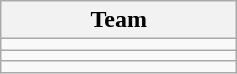<table class="wikitable" style="display:inline-table;">
<tr>
<th width=150>Team</th>
</tr>
<tr>
<td></td>
</tr>
<tr>
<td></td>
</tr>
<tr>
<td></td>
</tr>
</table>
